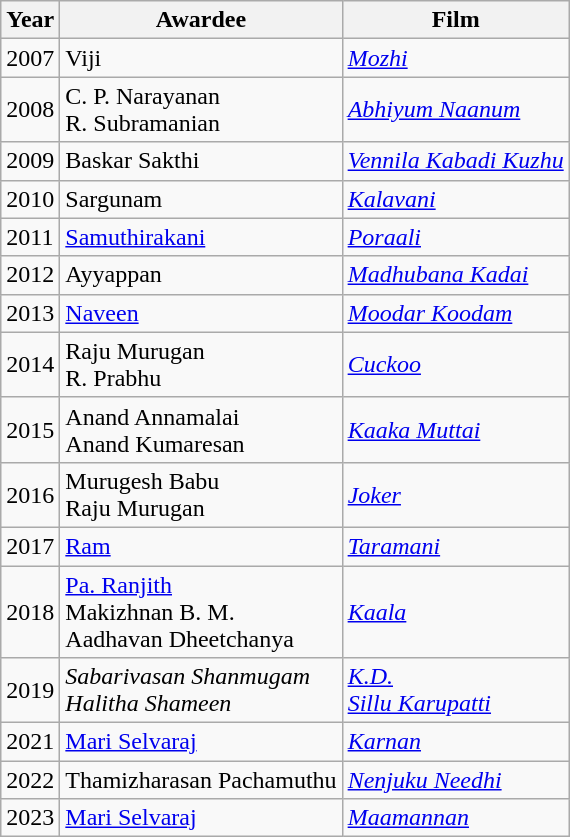<table class="wikitable">
<tr>
<th>Year</th>
<th>Awardee</th>
<th>Film</th>
</tr>
<tr>
<td>2007</td>
<td>Viji</td>
<td><em><a href='#'>Mozhi</a></em></td>
</tr>
<tr>
<td>2008</td>
<td>C. P. Narayanan<br>R. Subramanian</td>
<td><em><a href='#'>Abhiyum Naanum</a></em></td>
</tr>
<tr>
<td>2009</td>
<td>Baskar Sakthi</td>
<td><em><a href='#'>Vennila Kabadi Kuzhu</a></em></td>
</tr>
<tr>
<td>2010</td>
<td>Sargunam</td>
<td><em><a href='#'>Kalavani</a></em></td>
</tr>
<tr>
<td>2011</td>
<td><a href='#'>Samuthirakani</a></td>
<td><em><a href='#'>Poraali</a></em></td>
</tr>
<tr>
<td>2012</td>
<td>Ayyappan</td>
<td><em><a href='#'>Madhubana Kadai</a></em></td>
</tr>
<tr>
<td>2013</td>
<td><a href='#'>Naveen</a></td>
<td><em><a href='#'>Moodar Koodam</a></em></td>
</tr>
<tr>
<td>2014</td>
<td>Raju Murugan<br>R. Prabhu</td>
<td><em><a href='#'>Cuckoo</a></em></td>
</tr>
<tr>
<td>2015</td>
<td>Anand Annamalai<br>Anand Kumaresan</td>
<td><em><a href='#'>Kaaka Muttai</a></em></td>
</tr>
<tr>
<td>2016</td>
<td>Murugesh Babu<br>Raju Murugan</td>
<td><em><a href='#'>Joker</a></em></td>
</tr>
<tr>
<td>2017</td>
<td><a href='#'>Ram</a> </td>
<td><em><a href='#'>Taramani</a></em></td>
</tr>
<tr>
<td>2018</td>
<td><a href='#'>Pa. Ranjith</a><br>Makizhnan B. M.<br>Aadhavan Dheetchanya</td>
<td><em><a href='#'>Kaala</a></em></td>
</tr>
<tr>
<td>2019</td>
<td><em>Sabarivasan Shanmugam</em><br> <em>Halitha Shameen</em></td>
<td><em><a href='#'>K.D.</a></em><br> <em><a href='#'>Sillu Karupatti</a></em></td>
</tr>
<tr>
<td>2021</td>
<td><a href='#'>Mari Selvaraj</a></td>
<td><a href='#'><em>Karnan</em></a></td>
</tr>
<tr>
<td>2022</td>
<td>Thamizharasan Pachamuthu</td>
<td><em><a href='#'>Nenjuku Needhi</a></em></td>
</tr>
<tr>
<td>2023</td>
<td><a href='#'>Mari Selvaraj</a></td>
<td><em><a href='#'>Maamannan</a></em></td>
</tr>
</table>
